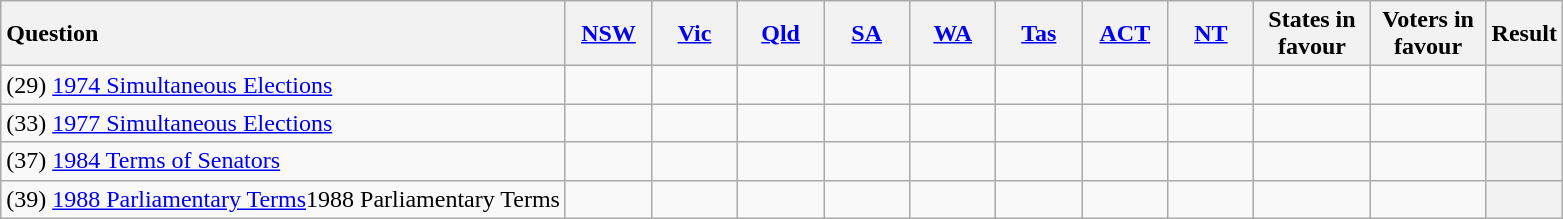<table class="wikitable">
<tr>
<th style="text-align:left;">Question</th>
<th style="width:50px" align=center><a href='#'>NSW</a></th>
<th style="width:50px" align=center><a href='#'>Vic</a></th>
<th style="width:50px" align=center><a href='#'>Qld</a></th>
<th style="width:50px" align=center><a href='#'>SA</a></th>
<th style="width:50px" align=center><a href='#'>WA</a></th>
<th style="width:50px" align=center><a href='#'>Tas</a></th>
<th style="width:50px"><a href='#'>ACT</a></th>
<th style="width:50px"><a href='#'>NT</a></th>
<th style="width:70px" align=center>States in favour</th>
<th style="width:70px" align=center>Voters in favour</th>
<th>Result</th>
</tr>
<tr ---->
<td>(29) <a href='#'>1974 Simultaneous Elections</a></td>
<td></td>
<td></td>
<td></td>
<td></td>
<td></td>
<td></td>
<td></td>
<td></td>
<td></td>
<td></td>
<th></th>
</tr>
<tr>
<td>(33) <a href='#'>1977 Simultaneous Elections</a></td>
<td></td>
<td></td>
<td></td>
<td></td>
<td></td>
<td></td>
<td></td>
<td></td>
<td></td>
<td></td>
<th></th>
</tr>
<tr>
<td>(37) <a href='#'>1984 Terms of Senators</a></td>
<td></td>
<td></td>
<td></td>
<td></td>
<td></td>
<td></td>
<td></td>
<td></td>
<td></td>
<td></td>
<th></th>
</tr>
<tr>
<td>(39) <includeonly><a href='#'>1988 Parliamentary Terms</a></includeonly><noinclude>1988 Parliamentary Terms</noinclude></td>
<td></td>
<td></td>
<td></td>
<td></td>
<td></td>
<td></td>
<td></td>
<td></td>
<td></td>
<td></td>
<th></th>
</tr>
</table>
